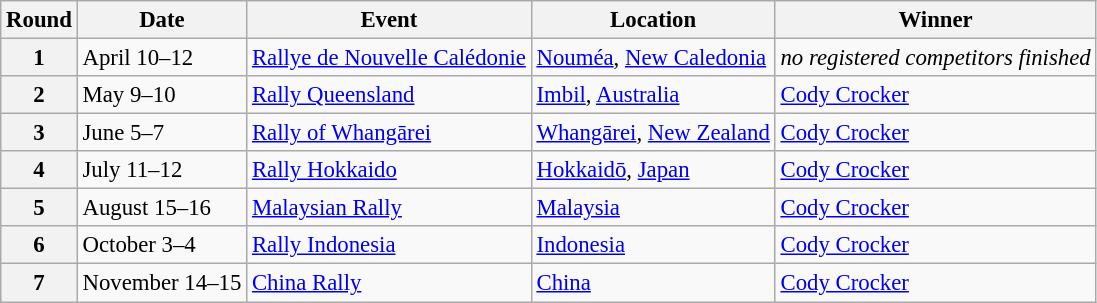<table class="wikitable" style="font-size: 95%;">
<tr>
<th>Round</th>
<th>Date</th>
<th>Event</th>
<th>Location</th>
<th>Winner</th>
</tr>
<tr>
<th>1</th>
<td>April 10–12</td>
<td><a href='#'>Rallye de Nouvelle Calédonie</a></td>
<td> <a href='#'>Nouméa</a>, <a href='#'>New Caledonia</a></td>
<td><em>no registered competitors finished</em></td>
</tr>
<tr>
<th>2</th>
<td>May 9–10</td>
<td><a href='#'>Rally Queensland</a></td>
<td> <a href='#'>Imbil</a>, <a href='#'>Australia</a></td>
<td> <a href='#'>Cody Crocker</a></td>
</tr>
<tr>
<th>3</th>
<td>June 5–7</td>
<td><a href='#'>Rally of Whangārei</a></td>
<td> <a href='#'>Whangārei</a>, <a href='#'>New Zealand</a></td>
<td> <a href='#'>Cody Crocker</a></td>
</tr>
<tr>
<th>4</th>
<td>July 11–12</td>
<td><a href='#'>Rally Hokkaido</a></td>
<td> <a href='#'>Hokkaidō</a>, <a href='#'>Japan</a></td>
<td> <a href='#'>Cody Crocker</a></td>
</tr>
<tr>
<th>5</th>
<td>August 15–16</td>
<td><a href='#'>Malaysian Rally</a></td>
<td> <a href='#'>Malaysia</a></td>
<td> <a href='#'>Cody Crocker</a></td>
</tr>
<tr>
<th>6</th>
<td>October 3–4</td>
<td><a href='#'>Rally Indonesia</a></td>
<td> <a href='#'>Indonesia</a></td>
<td> <a href='#'>Cody Crocker</a></td>
</tr>
<tr>
<th>7</th>
<td>November 14–15</td>
<td><a href='#'>China Rally</a></td>
<td> <a href='#'>China</a></td>
<td> <a href='#'>Cody Crocker</a></td>
</tr>
</table>
